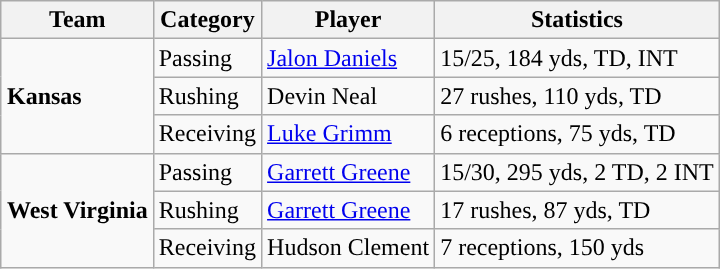<table class="wikitable" style="float: right;">
<tr>
<th>Team</th>
<th>Category</th>
<th>Player</th>
<th>Statistics</th>
</tr>
<tr>
<td rowspan=3><strong>Kansas</strong></td>
<td>Passing</td>
<td><a href='#'>Jalon Daniels</a></td>
<td>15/25, 184 yds, TD, INT</td>
</tr>
<tr>
<td>Rushing</td>
<td>Devin Neal</td>
<td>27 rushes, 110 yds, TD</td>
</tr>
<tr>
<td>Receiving</td>
<td><a href='#'>Luke Grimm</a></td>
<td>6 receptions, 75 yds, TD</td>
</tr>
<tr>
<td rowspan=3><strong>West Virginia</strong></td>
<td>Passing</td>
<td><a href='#'>Garrett Greene</a></td>
<td>15/30, 295 yds, 2 TD, 2 INT</td>
</tr>
<tr>
<td>Rushing</td>
<td><a href='#'>Garrett Greene</a></td>
<td>17 rushes, 87 yds, TD</td>
</tr>
<tr>
<td>Receiving</td>
<td>Hudson Clement</td>
<td>7 receptions, 150 yds</td>
</tr>
</table>
